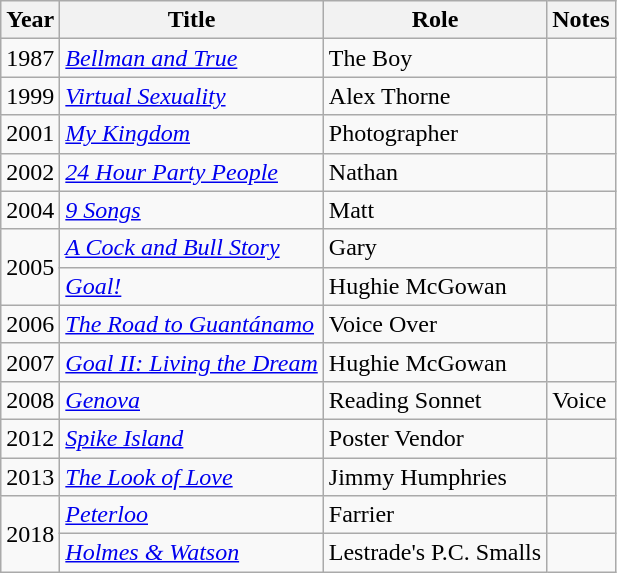<table class="wikitable">
<tr>
<th>Year</th>
<th>Title</th>
<th>Role</th>
<th>Notes</th>
</tr>
<tr>
<td>1987</td>
<td><em><a href='#'>Bellman and True</a></em></td>
<td>The Boy</td>
<td></td>
</tr>
<tr>
<td>1999</td>
<td><em><a href='#'>Virtual Sexuality</a></em></td>
<td>Alex Thorne</td>
<td></td>
</tr>
<tr>
<td>2001</td>
<td><em><a href='#'>My Kingdom</a></em></td>
<td>Photographer</td>
<td></td>
</tr>
<tr>
<td>2002</td>
<td><em><a href='#'>24 Hour Party People</a></em></td>
<td>Nathan</td>
<td></td>
</tr>
<tr>
<td>2004</td>
<td><em><a href='#'>9 Songs</a></em></td>
<td>Matt</td>
<td></td>
</tr>
<tr>
<td rowspan="2">2005</td>
<td><em><a href='#'>A Cock and Bull Story</a></em></td>
<td>Gary</td>
<td></td>
</tr>
<tr>
<td><em><a href='#'>Goal!</a></em></td>
<td>Hughie McGowan</td>
<td></td>
</tr>
<tr>
<td>2006</td>
<td><em><a href='#'>The Road to Guantánamo</a></em></td>
<td>Voice Over</td>
<td></td>
</tr>
<tr>
<td>2007</td>
<td><em><a href='#'>Goal II: Living the Dream</a></em></td>
<td>Hughie McGowan</td>
<td></td>
</tr>
<tr>
<td>2008</td>
<td><em><a href='#'>Genova</a></em></td>
<td>Reading Sonnet</td>
<td>Voice</td>
</tr>
<tr>
<td>2012</td>
<td><em><a href='#'>Spike Island</a></em></td>
<td>Poster Vendor</td>
<td></td>
</tr>
<tr>
<td>2013</td>
<td><em><a href='#'>The Look of Love</a></em></td>
<td>Jimmy Humphries</td>
<td></td>
</tr>
<tr>
<td rowspan="2">2018</td>
<td><em><a href='#'>Peterloo</a></em></td>
<td>Farrier</td>
<td></td>
</tr>
<tr>
<td><em><a href='#'>Holmes & Watson</a></em></td>
<td>Lestrade's P.C. Smalls</td>
<td></td>
</tr>
</table>
